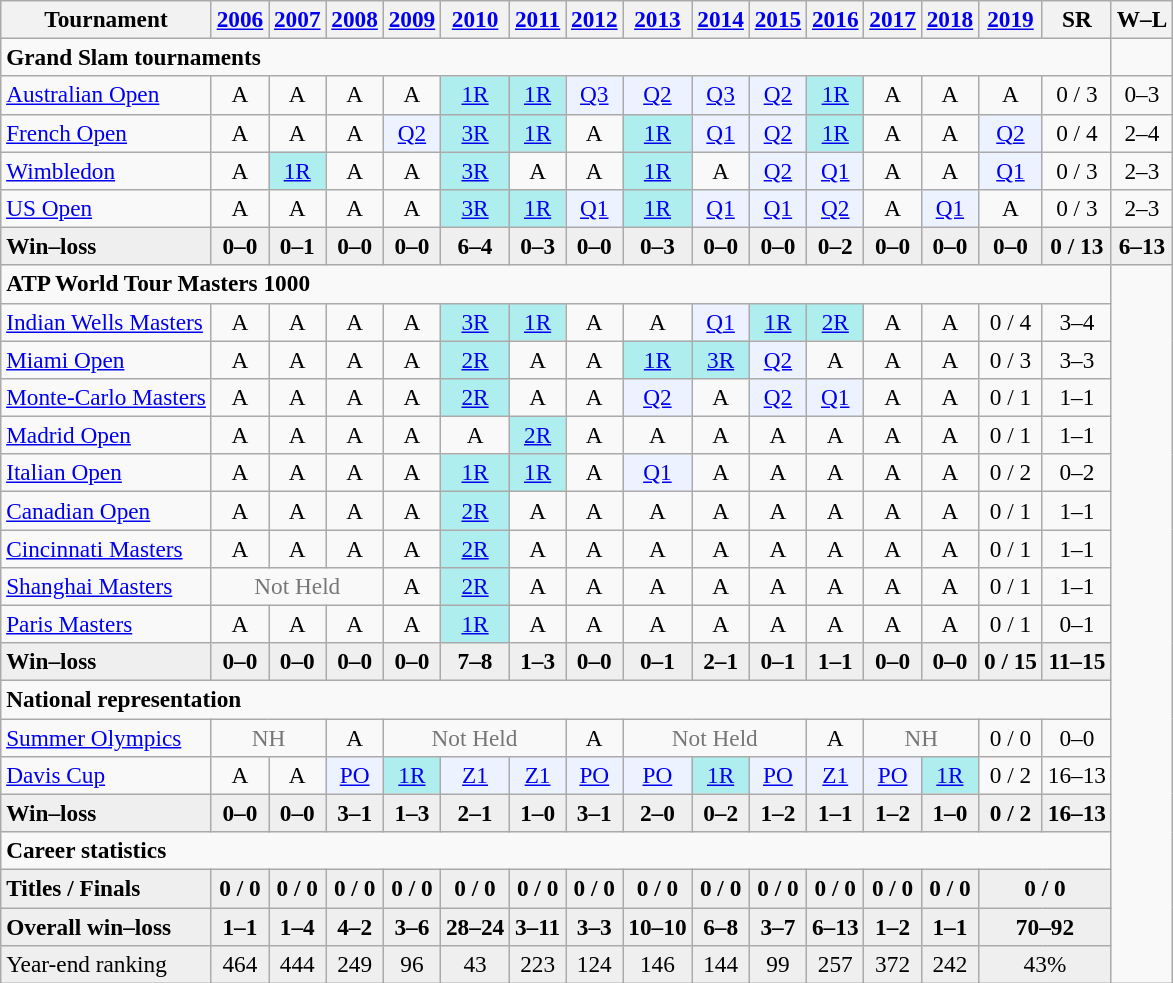<table class=wikitable style=text-align:center;font-size:97%>
<tr>
<th>Tournament</th>
<th><a href='#'>2006</a></th>
<th><a href='#'>2007</a></th>
<th><a href='#'>2008</a></th>
<th><a href='#'>2009</a></th>
<th><a href='#'>2010</a></th>
<th><a href='#'>2011</a></th>
<th><a href='#'>2012</a></th>
<th><a href='#'>2013</a></th>
<th><a href='#'>2014</a></th>
<th><a href='#'>2015</a></th>
<th><a href='#'>2016</a></th>
<th><a href='#'>2017</a></th>
<th><a href='#'>2018</a></th>
<th><a href='#'>2019</a></th>
<th>SR</th>
<th>W–L</th>
</tr>
<tr>
<td colspan="16" align="left"><strong>Grand Slam tournaments</strong></td>
</tr>
<tr>
<td align=left><a href='#'>Australian Open</a></td>
<td>A</td>
<td>A</td>
<td>A</td>
<td>A</td>
<td bgcolor=afeeee><a href='#'>1R</a></td>
<td bgcolor=afeeee><a href='#'>1R</a></td>
<td bgcolor=ecf2ff><a href='#'>Q3</a></td>
<td bgcolor=ecf2ff><a href='#'>Q2</a></td>
<td bgcolor=ecf2ff><a href='#'>Q3</a></td>
<td bgcolor=ecf2ff><a href='#'>Q2</a></td>
<td bgcolor=afeeee><a href='#'>1R</a></td>
<td>A</td>
<td>A</td>
<td>A</td>
<td>0 / 3</td>
<td>0–3</td>
</tr>
<tr>
<td align=left><a href='#'>French Open</a></td>
<td>A</td>
<td>A</td>
<td>A</td>
<td bgcolor=ecf2ff><a href='#'>Q2</a></td>
<td bgcolor=afeeee><a href='#'>3R</a></td>
<td bgcolor=afeeee><a href='#'>1R</a></td>
<td>A</td>
<td bgcolor=afeeee><a href='#'>1R</a></td>
<td bgcolor=ecf2ff><a href='#'>Q1</a></td>
<td bgcolor=ecf2ff><a href='#'>Q2</a></td>
<td bgcolor=afeeee><a href='#'>1R</a></td>
<td>A</td>
<td>A</td>
<td bgcolor=ecf2ff><a href='#'>Q2</a></td>
<td>0 / 4</td>
<td>2–4</td>
</tr>
<tr>
<td align=left><a href='#'>Wimbledon</a></td>
<td>A</td>
<td bgcolor=afeeee><a href='#'>1R</a></td>
<td>A</td>
<td>A</td>
<td bgcolor=afeeee><a href='#'>3R</a></td>
<td>A</td>
<td>A</td>
<td bgcolor=afeeee><a href='#'>1R</a></td>
<td>A</td>
<td bgcolor=ecf2ff><a href='#'>Q2</a></td>
<td bgcolor=ecf2ff><a href='#'>Q1</a></td>
<td>A</td>
<td>A</td>
<td bgcolor=ecf2ff><a href='#'>Q1</a></td>
<td>0 / 3</td>
<td>2–3</td>
</tr>
<tr>
<td align=left><a href='#'>US Open</a></td>
<td>A</td>
<td>A</td>
<td>A</td>
<td>A</td>
<td bgcolor=afeeee><a href='#'>3R</a></td>
<td bgcolor=afeeee><a href='#'>1R</a></td>
<td bgcolor=ecf2ff><a href='#'>Q1</a></td>
<td bgcolor=afeeee><a href='#'>1R</a></td>
<td bgcolor=ecf2ff><a href='#'>Q1</a></td>
<td bgcolor=ecf2ff><a href='#'>Q1</a></td>
<td bgcolor=ecf2ff><a href='#'>Q2</a></td>
<td>A</td>
<td bgcolor=ecf2ff><a href='#'>Q1</a></td>
<td>A</td>
<td>0 / 3</td>
<td>2–3</td>
</tr>
<tr style="font-weight:bold; background:#efefef;">
<td style=text-align:left>Win–loss</td>
<td>0–0</td>
<td>0–1</td>
<td>0–0</td>
<td>0–0</td>
<td>6–4</td>
<td>0–3</td>
<td>0–0</td>
<td>0–3</td>
<td>0–0</td>
<td>0–0</td>
<td>0–2</td>
<td>0–0</td>
<td>0–0</td>
<td>0–0</td>
<td>0 / 13</td>
<td>6–13</td>
</tr>
<tr>
<td colspan="16" align="left"><strong>ATP World Tour Masters 1000</strong></td>
</tr>
<tr>
<td align=left><a href='#'>Indian Wells Masters</a></td>
<td>A</td>
<td>A</td>
<td>A</td>
<td>A</td>
<td bgcolor=afeeee><a href='#'>3R</a></td>
<td bgcolor=afeeee><a href='#'>1R</a></td>
<td>A</td>
<td>A</td>
<td bgcolor=ecf2ff><a href='#'>Q1</a></td>
<td bgcolor=afeeee><a href='#'>1R</a></td>
<td bgcolor=afeeee><a href='#'>2R</a></td>
<td>A</td>
<td>A</td>
<td>0 / 4</td>
<td>3–4</td>
</tr>
<tr>
<td align=left><a href='#'>Miami Open</a></td>
<td>A</td>
<td>A</td>
<td>A</td>
<td>A</td>
<td bgcolor=afeeee><a href='#'>2R</a></td>
<td>A</td>
<td>A</td>
<td bgcolor=afeeee><a href='#'>1R</a></td>
<td bgcolor=afeeee><a href='#'>3R</a></td>
<td bgcolor=ecf2ff><a href='#'>Q2</a></td>
<td>A</td>
<td>A</td>
<td>A</td>
<td>0 / 3</td>
<td>3–3</td>
</tr>
<tr>
<td align=left><a href='#'>Monte-Carlo Masters</a></td>
<td>A</td>
<td>A</td>
<td>A</td>
<td>A</td>
<td bgcolor=afeeee><a href='#'>2R</a></td>
<td>A</td>
<td>A</td>
<td bgcolor=ecf2ff><a href='#'>Q2</a></td>
<td>A</td>
<td bgcolor=ecf2ff><a href='#'>Q2</a></td>
<td bgcolor=ecf2ff><a href='#'>Q1</a></td>
<td>A</td>
<td>A</td>
<td>0 / 1</td>
<td>1–1</td>
</tr>
<tr>
<td align=left><a href='#'>Madrid Open</a></td>
<td>A</td>
<td>A</td>
<td>A</td>
<td>A</td>
<td>A</td>
<td bgcolor=afeeee><a href='#'>2R</a></td>
<td>A</td>
<td>A</td>
<td>A</td>
<td>A</td>
<td>A</td>
<td>A</td>
<td>A</td>
<td>0 / 1</td>
<td>1–1</td>
</tr>
<tr>
<td align=left><a href='#'>Italian Open</a></td>
<td>A</td>
<td>A</td>
<td>A</td>
<td>A</td>
<td bgcolor=afeeee><a href='#'>1R</a></td>
<td bgcolor=afeeee><a href='#'>1R</a></td>
<td>A</td>
<td bgcolor=ecf2ff><a href='#'>Q1</a></td>
<td>A</td>
<td>A</td>
<td>A</td>
<td>A</td>
<td>A</td>
<td>0 / 2</td>
<td>0–2</td>
</tr>
<tr>
<td align=left><a href='#'>Canadian Open</a></td>
<td>A</td>
<td>A</td>
<td>A</td>
<td>A</td>
<td bgcolor=afeeee><a href='#'>2R</a></td>
<td>A</td>
<td>A</td>
<td>A</td>
<td>A</td>
<td>A</td>
<td>A</td>
<td>A</td>
<td>A</td>
<td>0 / 1</td>
<td>1–1</td>
</tr>
<tr>
<td align=left><a href='#'>Cincinnati Masters</a></td>
<td>A</td>
<td>A</td>
<td>A</td>
<td>A</td>
<td bgcolor=afeeee><a href='#'>2R</a></td>
<td>A</td>
<td>A</td>
<td>A</td>
<td>A</td>
<td>A</td>
<td>A</td>
<td>A</td>
<td>A</td>
<td>0 / 1</td>
<td>1–1</td>
</tr>
<tr>
<td align=left><a href='#'>Shanghai Masters</a></td>
<td colspan=3 style=color:#767676>Not Held</td>
<td>A</td>
<td bgcolor=afeeee><a href='#'>2R</a></td>
<td>A</td>
<td>A</td>
<td>A</td>
<td>A</td>
<td>A</td>
<td>A</td>
<td>A</td>
<td>A</td>
<td>0 / 1</td>
<td>1–1</td>
</tr>
<tr>
<td align=left><a href='#'>Paris Masters</a></td>
<td>A</td>
<td>A</td>
<td>A</td>
<td>A</td>
<td bgcolor=afeeee><a href='#'>1R</a></td>
<td>A</td>
<td>A</td>
<td>A</td>
<td>A</td>
<td>A</td>
<td>A</td>
<td>A</td>
<td>A</td>
<td>0 / 1</td>
<td>0–1</td>
</tr>
<tr style="font-weight:bold; background:#efefef;">
<td style=text-align:left>Win–loss</td>
<td>0–0</td>
<td>0–0</td>
<td>0–0</td>
<td>0–0</td>
<td>7–8</td>
<td>1–3</td>
<td>0–0</td>
<td>0–1</td>
<td>2–1</td>
<td>0–1</td>
<td>1–1</td>
<td>0–0</td>
<td>0–0</td>
<td>0 / 15</td>
<td>11–15</td>
</tr>
<tr>
<td colspan="16" align="left"><strong>National representation</strong></td>
</tr>
<tr>
<td align=left><a href='#'>Summer Olympics</a></td>
<td colspan=2 style=color:#767676>NH</td>
<td>A</td>
<td colspan=3 style=color:#767676>Not Held</td>
<td>A</td>
<td colspan=3 style=color:#767676>Not Held</td>
<td>A</td>
<td colspan=2 style=color:#767676>NH</td>
<td>0 / 0</td>
<td>0–0</td>
</tr>
<tr>
<td align=left><a href='#'>Davis Cup</a></td>
<td>A</td>
<td>A</td>
<td bgcolor=ecf2ff><a href='#'>PO</a></td>
<td bgcolor=afeeee><a href='#'>1R</a></td>
<td bgcolor=ecf2ff><a href='#'>Z1</a></td>
<td bgcolor=ecf2ff><a href='#'>Z1</a></td>
<td bgcolor=ecf2ff><a href='#'>PO</a></td>
<td bgcolor=ecf2ff><a href='#'>PO</a></td>
<td bgcolor=afeeee><a href='#'>1R</a></td>
<td bgcolor=ecf2ff><a href='#'>PO</a></td>
<td bgcolor=ecf2ff><a href='#'>Z1</a></td>
<td bgcolor=ecf2ff><a href='#'>PO</a></td>
<td bgcolor=afeeee><a href='#'>1R</a></td>
<td>0 / 2</td>
<td>16–13</td>
</tr>
<tr style="font-weight:bold; background:#efefef;">
<td style=text-align:left>Win–loss</td>
<td>0–0</td>
<td>0–0</td>
<td>3–1</td>
<td>1–3</td>
<td>2–1</td>
<td>1–0</td>
<td>3–1</td>
<td>2–0</td>
<td>0–2</td>
<td>1–2</td>
<td>1–1</td>
<td>1–2</td>
<td>1–0</td>
<td>0 / 2</td>
<td>16–13</td>
</tr>
<tr>
<td colspan="16" align="left"><strong>Career statistics</strong></td>
</tr>
<tr style="font-weight:bold; background:#efefef;">
<td style=text-align:left>Titles / Finals</td>
<td>0 / 0</td>
<td>0 / 0</td>
<td>0 / 0</td>
<td>0 / 0</td>
<td>0 / 0</td>
<td>0 / 0</td>
<td>0 / 0</td>
<td>0 / 0</td>
<td>0 / 0</td>
<td>0 / 0</td>
<td>0 / 0</td>
<td>0 / 0</td>
<td>0 / 0</td>
<td colspan=2>0 / 0</td>
</tr>
<tr style="font-weight:bold; background:#efefef;">
<td style=text-align:left>Overall win–loss</td>
<td>1–1</td>
<td>1–4</td>
<td>4–2</td>
<td>3–6</td>
<td>28–24</td>
<td>3–11</td>
<td>3–3</td>
<td>10–10</td>
<td>6–8</td>
<td>3–7</td>
<td>6–13</td>
<td>1–2</td>
<td>1–1</td>
<td colspan=2>70–92</td>
</tr>
<tr bgcolor=efefef>
<td align=left>Year-end ranking</td>
<td>464</td>
<td>444</td>
<td>249</td>
<td>96</td>
<td>43</td>
<td>223</td>
<td>124</td>
<td>146</td>
<td>144</td>
<td>99</td>
<td>257</td>
<td>372</td>
<td>242</td>
<td colspan=2>43%</td>
</tr>
</table>
